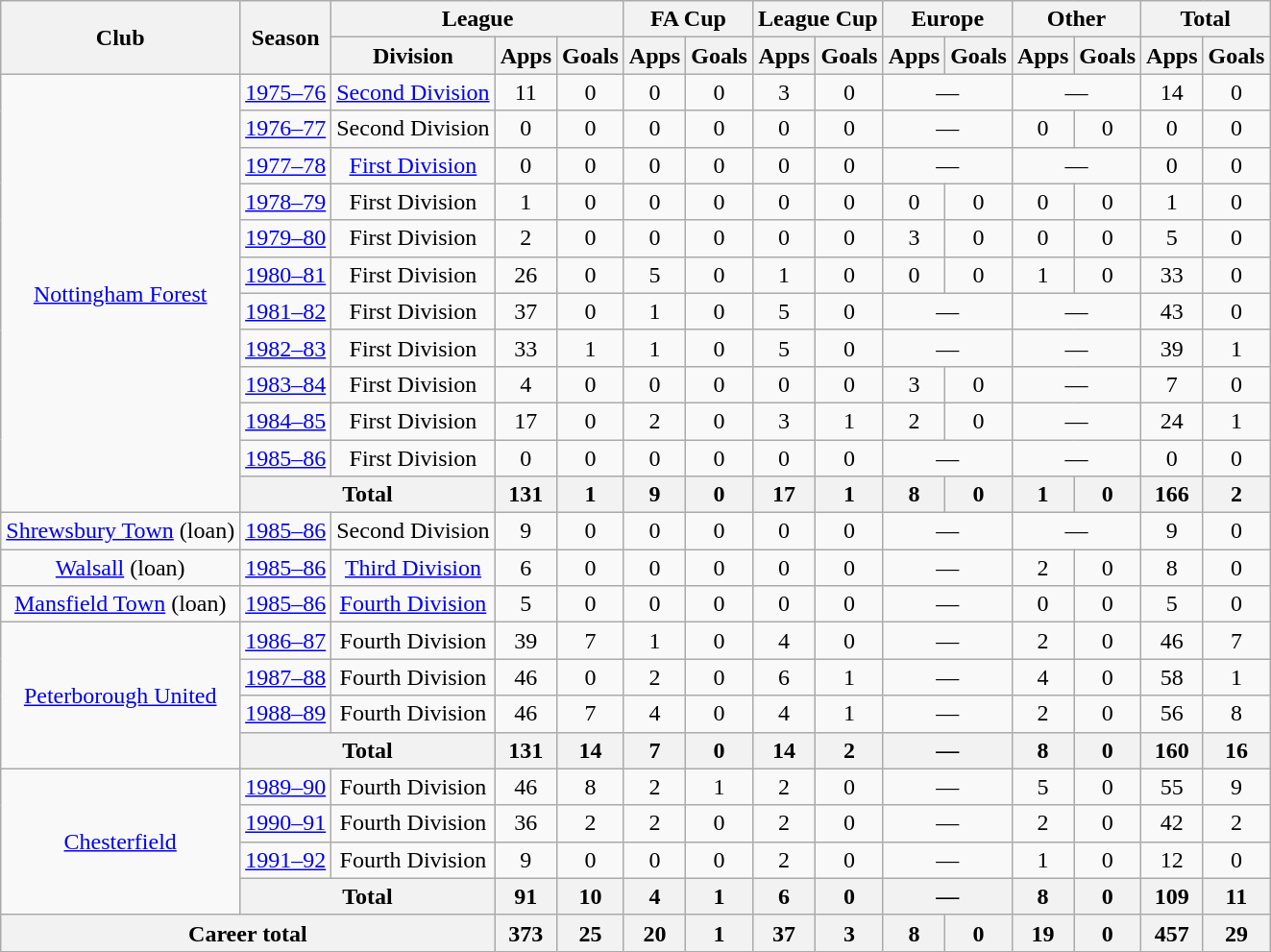<table class="wikitable" style="text-align: center;">
<tr>
<th rowspan="2">Club</th>
<th rowspan="2">Season</th>
<th colspan="3">League</th>
<th colspan="2">FA Cup</th>
<th colspan="2">League Cup</th>
<th colspan="2">Europe</th>
<th colspan="2">Other</th>
<th colspan="2">Total</th>
</tr>
<tr>
<th>Division</th>
<th>Apps</th>
<th>Goals</th>
<th>Apps</th>
<th>Goals</th>
<th>Apps</th>
<th>Goals</th>
<th>Apps</th>
<th>Goals</th>
<th>Apps</th>
<th>Goals</th>
<th>Apps</th>
<th>Goals</th>
</tr>
<tr>
<td rowspan="12"><a href='#'>Nottingham Forest</a></td>
<td><a href='#'>1975–76</a></td>
<td><a href='#'>Second Division</a></td>
<td>11</td>
<td>0</td>
<td>0</td>
<td>0</td>
<td>3</td>
<td>0</td>
<td colspan="2">—</td>
<td colspan="2">—</td>
<td>14</td>
<td>0</td>
</tr>
<tr>
<td><a href='#'>1976–77</a></td>
<td>Second Division</td>
<td>0</td>
<td>0</td>
<td>0</td>
<td>0</td>
<td>0</td>
<td>0</td>
<td colspan="2">—</td>
<td>0</td>
<td>0</td>
<td>0</td>
<td>0</td>
</tr>
<tr>
<td><a href='#'>1977–78</a></td>
<td><a href='#'>First Division</a></td>
<td>0</td>
<td>0</td>
<td>0</td>
<td>0</td>
<td>0</td>
<td>0</td>
<td colspan="2">—</td>
<td colspan="2">—</td>
<td>0</td>
<td>0</td>
</tr>
<tr>
<td><a href='#'>1978–79</a></td>
<td>First Division</td>
<td>1</td>
<td>0</td>
<td>0</td>
<td>0</td>
<td>0</td>
<td>0</td>
<td>0</td>
<td>0</td>
<td>0</td>
<td>0</td>
<td>1</td>
<td>0</td>
</tr>
<tr>
<td><a href='#'>1979–80</a></td>
<td>First Division</td>
<td>2</td>
<td>0</td>
<td>0</td>
<td>0</td>
<td>0</td>
<td>0</td>
<td>3</td>
<td>0</td>
<td>0</td>
<td>0</td>
<td>5</td>
<td>0</td>
</tr>
<tr>
<td><a href='#'>1980–81</a></td>
<td>First Division</td>
<td>26</td>
<td>0</td>
<td>5</td>
<td>0</td>
<td>1</td>
<td>0</td>
<td>0</td>
<td>0</td>
<td>1</td>
<td>0</td>
<td>33</td>
<td>0</td>
</tr>
<tr>
<td><a href='#'>1981–82</a></td>
<td>First Division</td>
<td>37</td>
<td>0</td>
<td>1</td>
<td>0</td>
<td>5</td>
<td>0</td>
<td colspan="2">—</td>
<td colspan="2">—</td>
<td>43</td>
<td>0</td>
</tr>
<tr>
<td><a href='#'>1982–83</a></td>
<td>First Division</td>
<td>33</td>
<td>1</td>
<td>1</td>
<td>0</td>
<td>5</td>
<td>0</td>
<td colspan="2">—</td>
<td colspan="2">—</td>
<td>39</td>
<td>1</td>
</tr>
<tr>
<td><a href='#'>1983–84</a></td>
<td>First Division</td>
<td>4</td>
<td>0</td>
<td>0</td>
<td>0</td>
<td>0</td>
<td>0</td>
<td>3</td>
<td>0</td>
<td colspan="2">—</td>
<td>7</td>
<td>0</td>
</tr>
<tr>
<td><a href='#'>1984–85</a></td>
<td>First Division</td>
<td>17</td>
<td>0</td>
<td>2</td>
<td>0</td>
<td>3</td>
<td>1</td>
<td>2</td>
<td>0</td>
<td colspan="2">—</td>
<td>24</td>
<td>1</td>
</tr>
<tr>
<td><a href='#'>1985–86</a></td>
<td>First Division</td>
<td>0</td>
<td>0</td>
<td>0</td>
<td>0</td>
<td>0</td>
<td>0</td>
<td colspan="2">—</td>
<td colspan="2">—</td>
<td>0</td>
<td>0</td>
</tr>
<tr>
<th colspan="2">Total</th>
<th>131</th>
<th>1</th>
<th>9</th>
<th>0</th>
<th>17</th>
<th>1</th>
<th>8</th>
<th>0</th>
<th>1</th>
<th>0</th>
<th>166</th>
<th>2</th>
</tr>
<tr>
<td><a href='#'>Shrewsbury Town</a> (loan)</td>
<td><a href='#'>1985–86</a></td>
<td>Second Division</td>
<td>9</td>
<td>0</td>
<td>0</td>
<td>0</td>
<td>0</td>
<td>0</td>
<td colspan="2">—</td>
<td colspan="2">—</td>
<td>9</td>
<td>0</td>
</tr>
<tr>
<td><a href='#'>Walsall</a> (loan)</td>
<td><a href='#'>1985–86</a></td>
<td><a href='#'>Third Division</a></td>
<td>6</td>
<td>0</td>
<td>0</td>
<td>0</td>
<td>0</td>
<td>0</td>
<td colspan="2">—</td>
<td>2</td>
<td>0</td>
<td>8</td>
<td>0</td>
</tr>
<tr>
<td><a href='#'>Mansfield Town</a> (loan)</td>
<td><a href='#'>1985–86</a></td>
<td><a href='#'>Fourth Division</a></td>
<td>5</td>
<td>0</td>
<td>0</td>
<td>0</td>
<td>0</td>
<td>0</td>
<td colspan="2">—</td>
<td>0</td>
<td>0</td>
<td>5</td>
<td>0</td>
</tr>
<tr>
<td rowspan="4"><a href='#'>Peterborough United</a></td>
<td><a href='#'>1986–87</a></td>
<td>Fourth Division</td>
<td>39</td>
<td>7</td>
<td>1</td>
<td>0</td>
<td>4</td>
<td>0</td>
<td colspan="2">—</td>
<td>2</td>
<td>0</td>
<td>46</td>
<td>7</td>
</tr>
<tr>
<td><a href='#'>1987–88</a></td>
<td>Fourth Division</td>
<td>46</td>
<td>0</td>
<td>2</td>
<td>0</td>
<td>6</td>
<td>1</td>
<td colspan="2">—</td>
<td>4</td>
<td>0</td>
<td>58</td>
<td>1</td>
</tr>
<tr>
<td><a href='#'>1988–89</a></td>
<td>Fourth Division</td>
<td>46</td>
<td>7</td>
<td>4</td>
<td>0</td>
<td>4</td>
<td>1</td>
<td colspan="2">—</td>
<td>2</td>
<td>0</td>
<td>56</td>
<td>8</td>
</tr>
<tr>
<th colspan="2">Total</th>
<th>131</th>
<th>14</th>
<th>7</th>
<th>0</th>
<th>14</th>
<th>2</th>
<th colspan="2">—</th>
<th>8</th>
<th>0</th>
<th>160</th>
<th>16</th>
</tr>
<tr>
<td rowspan="4"><a href='#'>Chesterfield</a></td>
<td><a href='#'>1989–90</a></td>
<td>Fourth Division</td>
<td>46</td>
<td>8</td>
<td>2</td>
<td>1</td>
<td>2</td>
<td>0</td>
<td colspan="2">—</td>
<td>5</td>
<td>0</td>
<td>55</td>
<td>9</td>
</tr>
<tr>
<td><a href='#'>1990–91</a></td>
<td>Fourth Division</td>
<td>36</td>
<td>2</td>
<td>2</td>
<td>0</td>
<td>2</td>
<td>0</td>
<td colspan="2">—</td>
<td>2</td>
<td>0</td>
<td>42</td>
<td>2</td>
</tr>
<tr>
<td><a href='#'>1991–92</a></td>
<td>Fourth Division</td>
<td>9</td>
<td>0</td>
<td>0</td>
<td>0</td>
<td>2</td>
<td>0</td>
<td colspan="2">—</td>
<td>1</td>
<td>0</td>
<td>12</td>
<td>0</td>
</tr>
<tr>
<th colspan="2">Total</th>
<th>91</th>
<th>10</th>
<th>4</th>
<th>1</th>
<th>6</th>
<th>0</th>
<th colspan="2">—</th>
<th>8</th>
<th>0</th>
<th>109</th>
<th>11</th>
</tr>
<tr>
<th colspan="3">Career total</th>
<th>373</th>
<th>25</th>
<th>20</th>
<th>1</th>
<th>37</th>
<th>3</th>
<th>8</th>
<th>0</th>
<th>19</th>
<th>0</th>
<th>457</th>
<th>29</th>
</tr>
</table>
